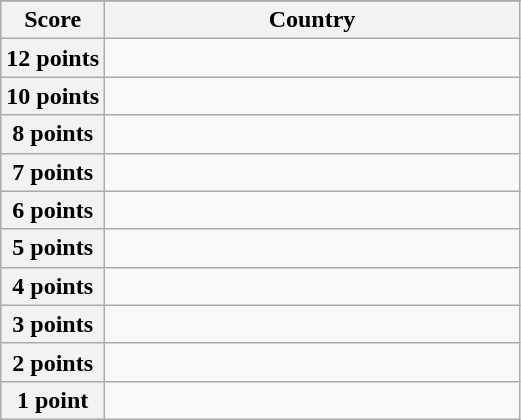<table class="wikitable">
<tr>
</tr>
<tr>
<th scope="col" width="20%">Score</th>
<th scope="col">Country</th>
</tr>
<tr>
<th scope="row">12 points</th>
<td></td>
</tr>
<tr>
<th scope="row">10 points</th>
<td></td>
</tr>
<tr>
<th scope="row">8 points</th>
<td></td>
</tr>
<tr>
<th scope="row">7 points</th>
<td></td>
</tr>
<tr>
<th scope="row">6 points</th>
<td></td>
</tr>
<tr>
<th scope="row">5 points</th>
<td></td>
</tr>
<tr>
<th scope="row">4 points</th>
<td></td>
</tr>
<tr>
<th scope="row">3 points</th>
<td></td>
</tr>
<tr>
<th scope="row">2 points</th>
<td></td>
</tr>
<tr>
<th scope="row">1 point</th>
<td></td>
</tr>
</table>
